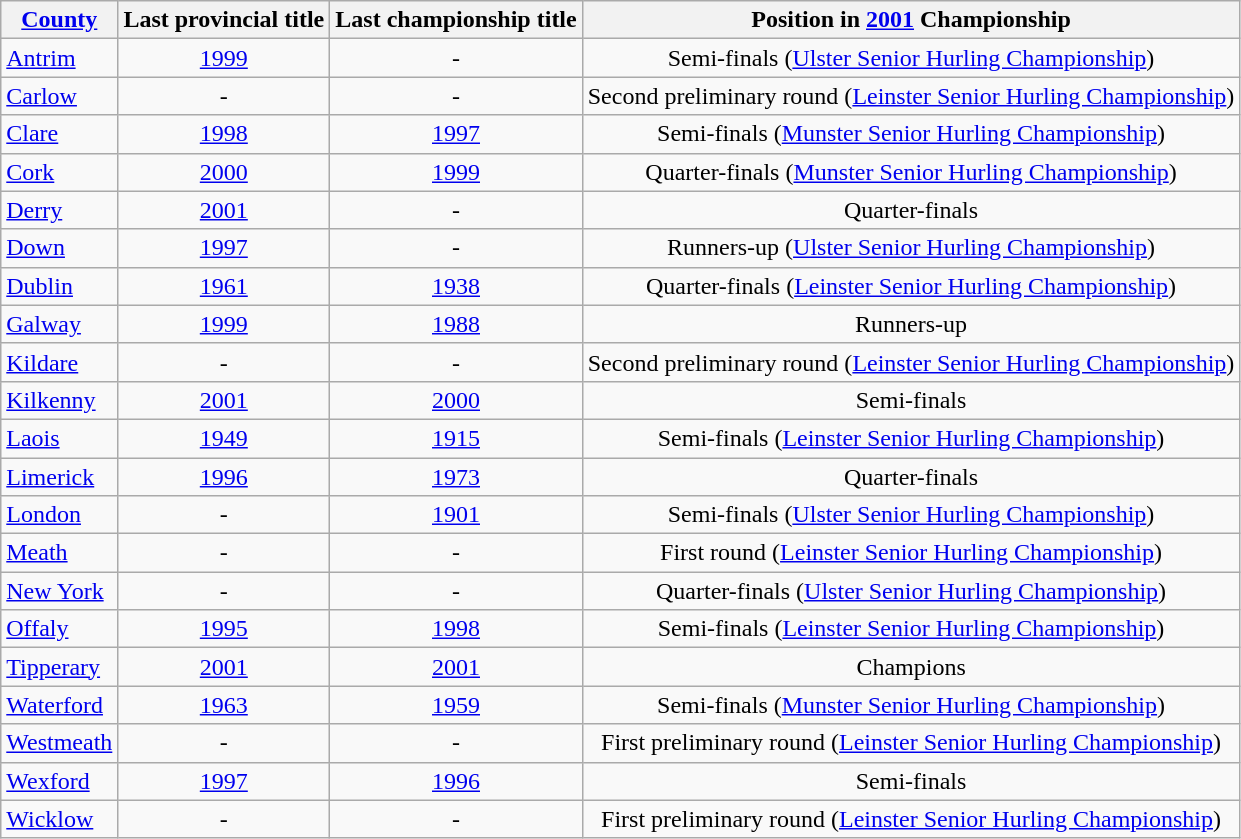<table class="wikitable sortable" style="text-align:center">
<tr>
<th><a href='#'>County</a></th>
<th>Last provincial title</th>
<th>Last championship title</th>
<th>Position in <a href='#'>2001</a> Championship</th>
</tr>
<tr>
<td style="text-align:left"> <a href='#'>Antrim</a></td>
<td><a href='#'>1999</a></td>
<td>-</td>
<td>Semi-finals (<a href='#'>Ulster Senior Hurling Championship</a>)</td>
</tr>
<tr>
<td style="text-align:left"> <a href='#'>Carlow</a></td>
<td>-</td>
<td>-</td>
<td>Second preliminary round (<a href='#'>Leinster Senior Hurling Championship</a>)</td>
</tr>
<tr>
<td style="text-align:left"> <a href='#'>Clare</a></td>
<td><a href='#'>1998</a></td>
<td><a href='#'>1997</a></td>
<td>Semi-finals (<a href='#'>Munster Senior Hurling Championship</a>)</td>
</tr>
<tr>
<td style="text-align:left"> <a href='#'>Cork</a></td>
<td><a href='#'>2000</a></td>
<td><a href='#'>1999</a></td>
<td>Quarter-finals (<a href='#'>Munster Senior Hurling Championship</a>)</td>
</tr>
<tr>
<td style="text-align:left"> <a href='#'>Derry</a></td>
<td><a href='#'>2001</a></td>
<td>-</td>
<td>Quarter-finals</td>
</tr>
<tr>
<td style="text-align:left"> <a href='#'>Down</a></td>
<td><a href='#'>1997</a></td>
<td>-</td>
<td>Runners-up (<a href='#'>Ulster Senior Hurling Championship</a>)</td>
</tr>
<tr>
<td style="text-align:left"> <a href='#'>Dublin</a></td>
<td><a href='#'>1961</a></td>
<td><a href='#'>1938</a></td>
<td>Quarter-finals (<a href='#'>Leinster Senior Hurling Championship</a>)</td>
</tr>
<tr>
<td style="text-align:left"> <a href='#'>Galway</a></td>
<td><a href='#'>1999</a></td>
<td><a href='#'>1988</a></td>
<td>Runners-up</td>
</tr>
<tr>
<td style="text-align:left"> <a href='#'>Kildare</a></td>
<td>-</td>
<td>-</td>
<td>Second preliminary round (<a href='#'>Leinster Senior Hurling Championship</a>)</td>
</tr>
<tr>
<td style="text-align:left"> <a href='#'>Kilkenny</a></td>
<td><a href='#'>2001</a></td>
<td><a href='#'>2000</a></td>
<td>Semi-finals</td>
</tr>
<tr>
<td style="text-align:left"> <a href='#'>Laois</a></td>
<td><a href='#'>1949</a></td>
<td><a href='#'>1915</a></td>
<td>Semi-finals (<a href='#'>Leinster Senior Hurling Championship</a>)</td>
</tr>
<tr>
<td style="text-align:left"> <a href='#'>Limerick</a></td>
<td><a href='#'>1996</a></td>
<td><a href='#'>1973</a></td>
<td>Quarter-finals</td>
</tr>
<tr>
<td style="text-align:left"> <a href='#'>London</a></td>
<td>-</td>
<td><a href='#'>1901</a></td>
<td>Semi-finals (<a href='#'>Ulster Senior Hurling Championship</a>)</td>
</tr>
<tr>
<td style="text-align:left"> <a href='#'>Meath</a></td>
<td>-</td>
<td>-</td>
<td>First round (<a href='#'>Leinster Senior Hurling Championship</a>)</td>
</tr>
<tr>
<td style="text-align:left"> <a href='#'>New York</a></td>
<td>-</td>
<td>-</td>
<td>Quarter-finals (<a href='#'>Ulster Senior Hurling Championship</a>)</td>
</tr>
<tr>
<td style="text-align:left"> <a href='#'>Offaly</a></td>
<td><a href='#'>1995</a></td>
<td><a href='#'>1998</a></td>
<td>Semi-finals (<a href='#'>Leinster Senior Hurling Championship</a>)</td>
</tr>
<tr>
<td style="text-align:left"> <a href='#'>Tipperary</a></td>
<td><a href='#'>2001</a></td>
<td><a href='#'>2001</a></td>
<td>Champions</td>
</tr>
<tr>
<td style="text-align:left"> <a href='#'>Waterford</a></td>
<td><a href='#'>1963</a></td>
<td><a href='#'>1959</a></td>
<td>Semi-finals (<a href='#'>Munster Senior Hurling Championship</a>)</td>
</tr>
<tr>
<td style="text-align:left"> <a href='#'>Westmeath</a></td>
<td>-</td>
<td>-</td>
<td>First preliminary round (<a href='#'>Leinster Senior Hurling Championship</a>)</td>
</tr>
<tr>
<td style="text-align:left"> <a href='#'>Wexford</a></td>
<td><a href='#'>1997</a></td>
<td><a href='#'>1996</a></td>
<td>Semi-finals</td>
</tr>
<tr>
<td style="text-align:left"> <a href='#'>Wicklow</a></td>
<td>-</td>
<td>-</td>
<td>First preliminary round (<a href='#'>Leinster Senior Hurling Championship</a>)</td>
</tr>
</table>
